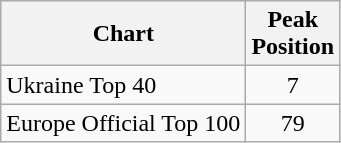<table class="wikitable">
<tr>
<th style="text-align:center;">Chart</th>
<th style="text-align:center;">Peak<br>Position</th>
</tr>
<tr>
<td align="left">Ukraine Top 40</td>
<td style="text-align:center;">7</td>
</tr>
<tr>
<td align="left">Europe Official Top 100</td>
<td style="text-align:center;">79</td>
</tr>
</table>
